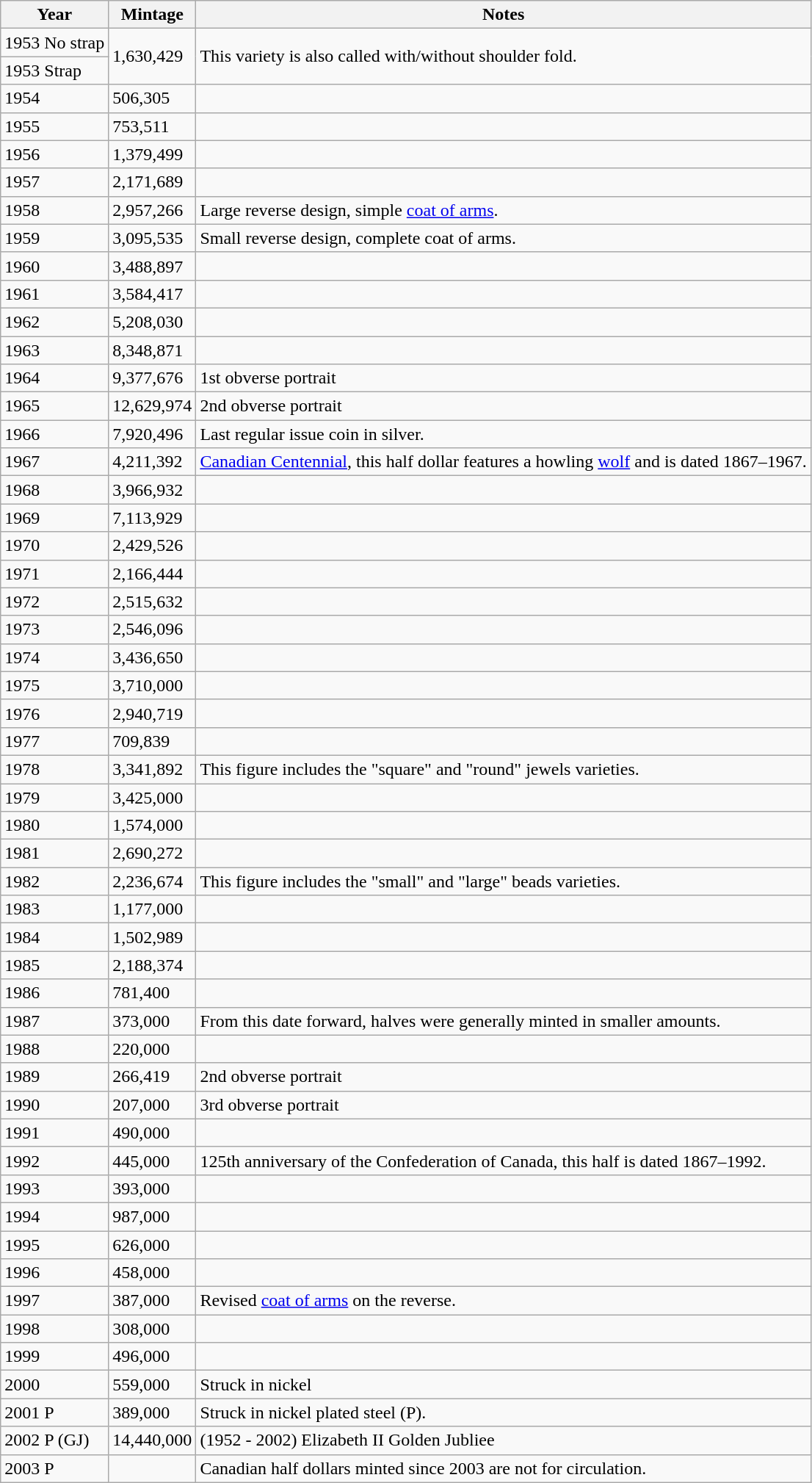<table class="wikitable sortable">
<tr>
<th>Year</th>
<th>Mintage</th>
<th class="unsortable">Notes</th>
</tr>
<tr>
<td>1953 No strap</td>
<td rowspan="2">1,630,429</td>
<td rowspan="2">This variety is also called with/without shoulder fold.</td>
</tr>
<tr>
<td>1953 Strap</td>
</tr>
<tr>
<td>1954</td>
<td>506,305</td>
<td></td>
</tr>
<tr>
<td>1955</td>
<td>753,511</td>
<td></td>
</tr>
<tr>
<td>1956</td>
<td>1,379,499</td>
<td></td>
</tr>
<tr>
<td>1957</td>
<td>2,171,689</td>
<td></td>
</tr>
<tr>
<td>1958</td>
<td>2,957,266</td>
<td>Large reverse design, simple <a href='#'>coat of arms</a>.</td>
</tr>
<tr>
<td>1959</td>
<td>3,095,535</td>
<td>Small reverse design, complete coat of arms.</td>
</tr>
<tr>
<td>1960</td>
<td>3,488,897</td>
<td></td>
</tr>
<tr>
<td>1961</td>
<td>3,584,417</td>
<td></td>
</tr>
<tr>
<td>1962</td>
<td>5,208,030</td>
<td></td>
</tr>
<tr>
<td>1963</td>
<td>8,348,871</td>
<td></td>
</tr>
<tr>
<td>1964</td>
<td>9,377,676</td>
<td>1st obverse portrait</td>
</tr>
<tr>
<td>1965</td>
<td>12,629,974</td>
<td>2nd obverse portrait</td>
</tr>
<tr>
<td>1966</td>
<td>7,920,496</td>
<td>Last regular issue coin in silver.</td>
</tr>
<tr>
<td>1967</td>
<td>4,211,392</td>
<td><a href='#'>Canadian Centennial</a>, this half dollar features a howling <a href='#'>wolf</a> and is dated 1867–1967.</td>
</tr>
<tr>
<td>1968</td>
<td>3,966,932</td>
<td></td>
</tr>
<tr>
<td>1969</td>
<td>7,113,929</td>
<td></td>
</tr>
<tr>
<td>1970</td>
<td>2,429,526</td>
<td></td>
</tr>
<tr>
<td>1971</td>
<td>2,166,444</td>
<td></td>
</tr>
<tr>
<td>1972</td>
<td>2,515,632</td>
<td></td>
</tr>
<tr>
<td>1973</td>
<td>2,546,096</td>
<td></td>
</tr>
<tr>
<td>1974</td>
<td>3,436,650</td>
<td></td>
</tr>
<tr>
<td>1975</td>
<td>3,710,000</td>
<td></td>
</tr>
<tr>
<td>1976</td>
<td>2,940,719</td>
<td></td>
</tr>
<tr>
<td>1977</td>
<td>709,839</td>
<td></td>
</tr>
<tr>
<td>1978</td>
<td>3,341,892</td>
<td>This figure includes the "square" and "round" jewels varieties.</td>
</tr>
<tr>
<td>1979</td>
<td>3,425,000</td>
<td></td>
</tr>
<tr>
<td>1980</td>
<td>1,574,000</td>
<td></td>
</tr>
<tr>
<td>1981</td>
<td>2,690,272</td>
<td></td>
</tr>
<tr>
<td>1982</td>
<td>2,236,674</td>
<td>This figure includes the "small" and "large" beads varieties.</td>
</tr>
<tr>
<td>1983</td>
<td>1,177,000</td>
<td></td>
</tr>
<tr>
<td>1984</td>
<td>1,502,989</td>
<td></td>
</tr>
<tr>
<td>1985</td>
<td>2,188,374</td>
<td></td>
</tr>
<tr>
<td>1986</td>
<td>781,400</td>
<td></td>
</tr>
<tr>
<td>1987</td>
<td>373,000</td>
<td>From this date forward, halves were generally minted in smaller amounts.</td>
</tr>
<tr>
<td>1988</td>
<td>220,000</td>
<td></td>
</tr>
<tr>
<td>1989</td>
<td>266,419</td>
<td>2nd obverse portrait</td>
</tr>
<tr>
<td>1990</td>
<td>207,000</td>
<td>3rd obverse portrait</td>
</tr>
<tr>
<td>1991</td>
<td>490,000</td>
<td></td>
</tr>
<tr>
<td>1992</td>
<td>445,000</td>
<td>125th anniversary of the Confederation of Canada, this half is dated 1867–1992.</td>
</tr>
<tr>
<td>1993</td>
<td>393,000</td>
<td></td>
</tr>
<tr>
<td>1994</td>
<td>987,000</td>
<td></td>
</tr>
<tr>
<td>1995</td>
<td>626,000</td>
<td></td>
</tr>
<tr>
<td>1996</td>
<td>458,000</td>
<td></td>
</tr>
<tr>
<td>1997</td>
<td>387,000</td>
<td>Revised <a href='#'>coat of arms</a> on the reverse.</td>
</tr>
<tr>
<td>1998</td>
<td>308,000</td>
<td></td>
</tr>
<tr>
<td>1999</td>
<td>496,000</td>
<td></td>
</tr>
<tr>
<td>2000</td>
<td>559,000</td>
<td>Struck in nickel</td>
</tr>
<tr>
<td>2001 P</td>
<td>389,000</td>
<td>Struck in nickel plated steel (P).</td>
</tr>
<tr>
<td>2002 P (GJ)</td>
<td>14,440,000</td>
<td>(1952 - 2002) Elizabeth II Golden Jubliee</td>
</tr>
<tr>
<td>2003 P</td>
<td></td>
<td>Canadian half dollars minted since 2003 are not for circulation.</td>
</tr>
</table>
